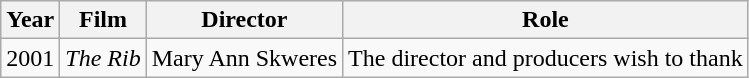<table class="wikitable">
<tr>
<th>Year</th>
<th>Film</th>
<th>Director</th>
<th>Role</th>
</tr>
<tr>
<td>2001</td>
<td><em>The Rib</em></td>
<td>Mary Ann Skweres</td>
<td>The director and producers wish to thank</td>
</tr>
</table>
